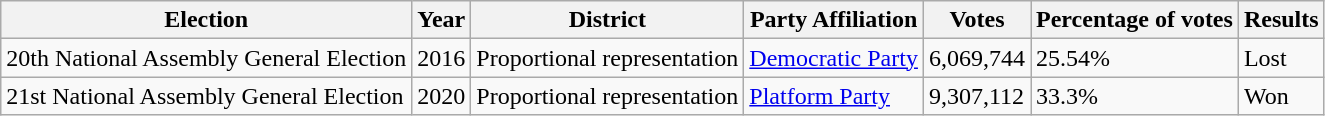<table class="wikitable">
<tr>
<th>Election</th>
<th>Year</th>
<th>District</th>
<th>Party Affiliation</th>
<th>Votes</th>
<th>Percentage of votes</th>
<th>Results</th>
</tr>
<tr>
<td>20th National Assembly General Election</td>
<td>2016</td>
<td>Proportional representation</td>
<td><a href='#'>Democratic Party</a></td>
<td>6,069,744</td>
<td>25.54%</td>
<td>Lost</td>
</tr>
<tr>
<td>21st National Assembly General Election</td>
<td>2020</td>
<td>Proportional representation</td>
<td><a href='#'>Platform Party</a></td>
<td>9,307,112</td>
<td>33.3%</td>
<td>Won</td>
</tr>
</table>
